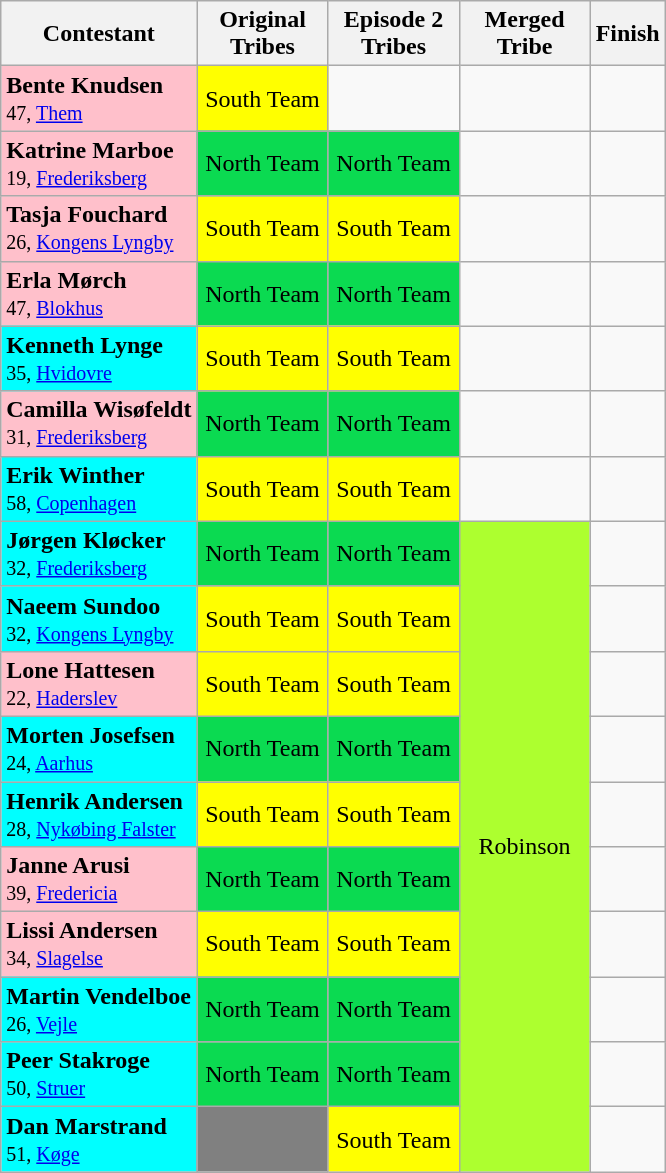<table class="wikitable" style="margin:auto; text-align:center">
<tr>
<th>Contestant</th>
<th width=80>Original<br>Tribes</th>
<th width=80>Episode 2<br>Tribes</th>
<th width=80>Merged<br>Tribe</th>
<th>Finish</th>
</tr>
<tr>
<td align="left" bgcolor="pink"><strong>Bente Knudsen</strong><br><small>47, <a href='#'>Them</a></small></td>
<td bgcolor="yellow" align=center>South Team</td>
<td></td>
<td></td>
<td></td>
</tr>
<tr>
<td align="left" bgcolor="pink"><strong>Katrine Marboe</strong><br><small>19, <a href='#'>Frederiksberg</a></small></td>
<td bgcolor="#0BDA51">North Team</td>
<td bgcolor="#0BDA51">North Team</td>
<td></td>
<td></td>
</tr>
<tr>
<td align="left" bgcolor="pink"><strong>Tasja Fouchard</strong><br><small>26, <a href='#'>Kongens Lyngby</a></small></td>
<td bgcolor="yellow" align=center>South Team</td>
<td bgcolor="yellow" align=center>South Team</td>
<td></td>
<td></td>
</tr>
<tr>
<td align="left" bgcolor="pink"><strong>Erla Mørch</strong><br><small>47, <a href='#'>Blokhus</a></small></td>
<td bgcolor="#0BDA51">North Team</td>
<td bgcolor="#0BDA51">North Team</td>
<td></td>
<td></td>
</tr>
<tr>
<td align="left" bgcolor="cyan"><strong>Kenneth Lynge</strong><br><small>35, <a href='#'>Hvidovre</a></small></td>
<td bgcolor="yellow" align=center>South Team</td>
<td bgcolor="yellow" align=center>South Team</td>
<td></td>
<td></td>
</tr>
<tr>
<td align="left" bgcolor="pink"><strong>Camilla Wisøfeldt</strong><br><small>31, <a href='#'>Frederiksberg</a></small></td>
<td bgcolor="#0BDA51">North Team</td>
<td bgcolor="#0BDA51">North Team</td>
<td></td>
<td></td>
</tr>
<tr>
<td align="left" bgcolor="cyan"><strong>Erik Winther</strong><br><small>58, <a href='#'>Copenhagen</a></small></td>
<td bgcolor="yellow" align=center>South Team</td>
<td bgcolor="yellow" align=center>South Team</td>
<td></td>
<td></td>
</tr>
<tr>
<td align="left" bgcolor="cyan"><strong>Jørgen Kløcker</strong><br><small>32, <a href='#'>Frederiksberg</a></small></td>
<td bgcolor="#0BDA51">North Team</td>
<td bgcolor="#0BDA51">North Team</td>
<td align=center bgcolor="#ADFF2F" rowspan=10>Robinson</td>
<td></td>
</tr>
<tr>
<td align="left" bgcolor="cyan"><strong>Naeem Sundoo</strong><br><small>32, <a href='#'>Kongens Lyngby</a></small></td>
<td bgcolor="yellow" align=center>South Team</td>
<td bgcolor="yellow" align=center>South Team</td>
<td></td>
</tr>
<tr>
<td align="left" bgcolor="pink"><strong>Lone Hattesen</strong><br><small>22, <a href='#'>Haderslev</a></small></td>
<td bgcolor="yellow" align=center>South Team</td>
<td bgcolor="yellow" align=center>South Team</td>
<td></td>
</tr>
<tr>
<td align="left" bgcolor="cyan"><strong>Morten Josefsen</strong><br><small>24, <a href='#'>Aarhus</a></small></td>
<td bgcolor="#0BDA51">North Team</td>
<td bgcolor="#0BDA51">North Team</td>
<td></td>
</tr>
<tr>
<td align="left" bgcolor="cyan"><strong>Henrik Andersen</strong><br><small>28, <a href='#'>Nykøbing Falster</a></small></td>
<td bgcolor="yellow" align=center>South Team</td>
<td bgcolor="yellow" align=center>South Team</td>
<td></td>
</tr>
<tr>
<td align="left" bgcolor="pink"><strong>Janne Arusi</strong><br><small>39, <a href='#'>Fredericia</a></small></td>
<td bgcolor="#0BDA51">North Team</td>
<td bgcolor="#0BDA51">North Team</td>
<td></td>
</tr>
<tr>
<td align="left" bgcolor="pink"><strong>Lissi Andersen</strong><br><small>34, <a href='#'>Slagelse</a></small></td>
<td bgcolor="yellow" align=center>South Team</td>
<td bgcolor="yellow" align=center>South Team</td>
<td></td>
</tr>
<tr>
<td align="left" bgcolor="cyan"><strong>Martin Vendelboe</strong><br><small>26, <a href='#'>Vejle</a></small></td>
<td bgcolor="#0BDA51">North Team</td>
<td bgcolor="#0BDA51">North Team</td>
<td></td>
</tr>
<tr>
<td align="left" bgcolor="cyan"><strong>Peer Stakroge</strong><br><small>50, <a href='#'>Struer</a></small></td>
<td bgcolor="#0BDA51">North Team</td>
<td bgcolor="#0BDA51">North Team</td>
<td></td>
</tr>
<tr>
<td align="left" bgcolor="cyan"><strong>Dan Marstrand</strong><br><small>51, <a href='#'>Køge</a></small></td>
<td align="center" bgcolor="gray" rowspan=1></td>
<td bgcolor="yellow" align=center>South Team</td>
<td></td>
</tr>
</table>
